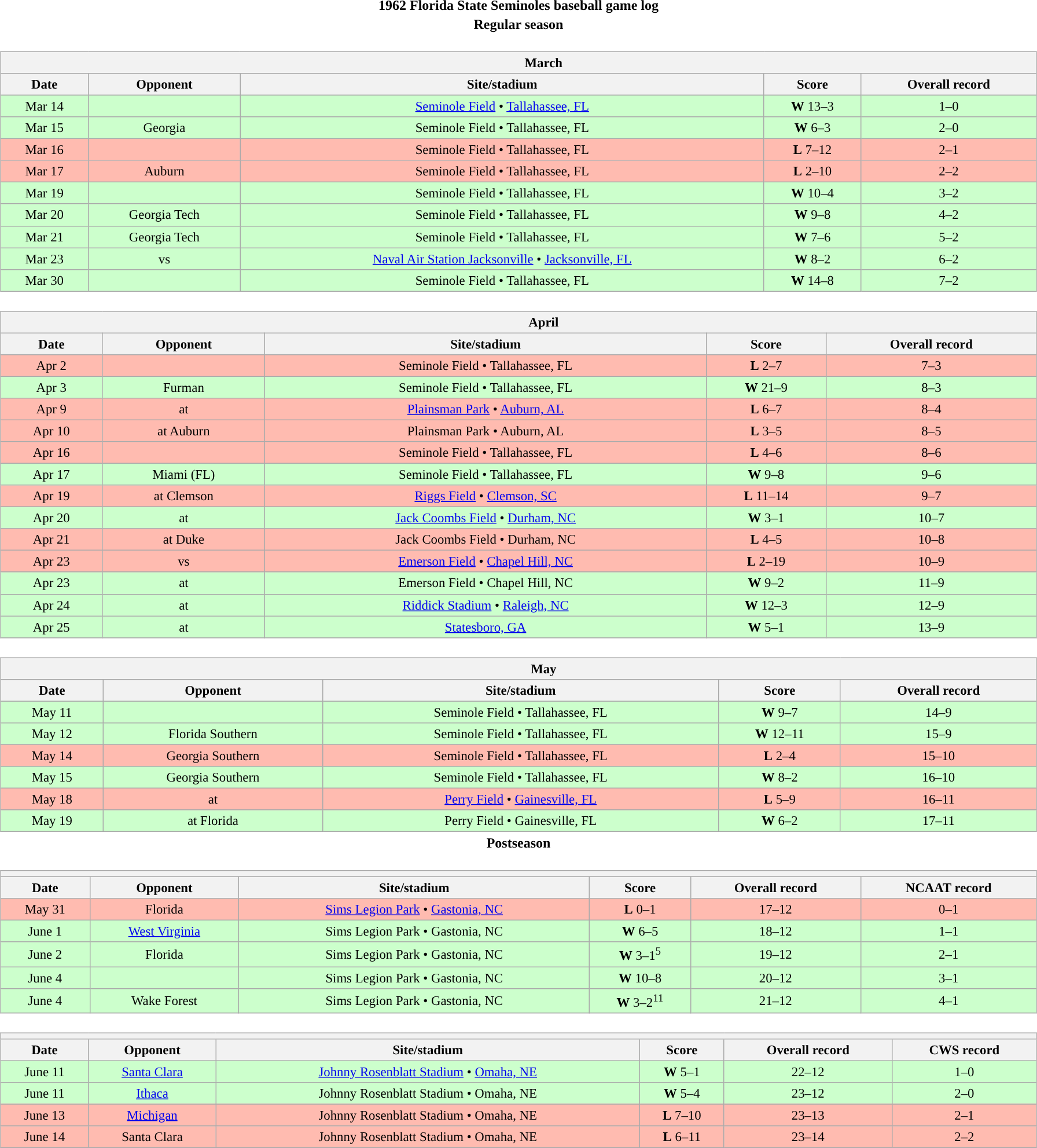<table class="toccolours" width=95% style="margin:1.5em auto; text-align:center;">
<tr>
<th colspan=2>1962 Florida State Seminoles baseball game log</th>
</tr>
<tr>
<th colspan=2>Regular season</th>
</tr>
<tr valign="top">
<td><br><table class="wikitable collapsible collapsed" style="margin:auto; font-size:95%; width:100%">
<tr>
<th colspan=11 style="padding-left:4em;">March</th>
</tr>
<tr>
<th>Date</th>
<th>Opponent</th>
<th>Site/stadium</th>
<th>Score</th>
<th>Overall record</th>
</tr>
<tr bgcolor=ccffcc>
<td>Mar 14</td>
<td></td>
<td><a href='#'>Seminole Field</a> • <a href='#'>Tallahassee, FL</a></td>
<td><strong>W</strong> 13–3</td>
<td>1–0</td>
</tr>
<tr bgcolor=ccffcc>
<td>Mar 15</td>
<td>Georgia</td>
<td>Seminole Field • Tallahassee, FL</td>
<td><strong>W</strong> 6–3</td>
<td>2–0</td>
</tr>
<tr bgcolor=ffbbb>
<td>Mar 16</td>
<td></td>
<td>Seminole Field • Tallahassee, FL</td>
<td><strong>L</strong> 7–12</td>
<td>2–1</td>
</tr>
<tr bgcolor=ffbbb>
<td>Mar 17</td>
<td>Auburn</td>
<td>Seminole Field • Tallahassee, FL</td>
<td><strong>L</strong> 2–10</td>
<td>2–2</td>
</tr>
<tr bgcolor=ccffcc>
<td>Mar 19</td>
<td></td>
<td>Seminole Field • Tallahassee, FL</td>
<td><strong>W</strong> 10–4</td>
<td>3–2</td>
</tr>
<tr bgcolor=ccffcc>
<td>Mar 20</td>
<td>Georgia Tech</td>
<td>Seminole Field • Tallahassee, FL</td>
<td><strong>W</strong> 9–8</td>
<td>4–2</td>
</tr>
<tr bgcolor=ccffcc>
<td>Mar 21</td>
<td>Georgia Tech</td>
<td>Seminole Field • Tallahassee, FL</td>
<td><strong>W</strong> 7–6</td>
<td>5–2</td>
</tr>
<tr bgcolor=ccffcc>
<td>Mar 23</td>
<td>vs </td>
<td><a href='#'>Naval Air Station Jacksonville</a> • <a href='#'>Jacksonville, FL</a></td>
<td><strong>W</strong> 8–2</td>
<td>6–2</td>
</tr>
<tr bgcolor=ccffcc>
<td>Mar 30</td>
<td></td>
<td>Seminole Field • Tallahassee, FL</td>
<td><strong>W</strong> 14–8</td>
<td>7–2</td>
</tr>
</table>
</td>
</tr>
<tr>
<td><br><table class="wikitable collapsible collapsed" style="margin:auto; font-size:95%; width:100%">
<tr>
<th colspan=11 style="padding-left:4em;">April</th>
</tr>
<tr>
<th>Date</th>
<th>Opponent</th>
<th>Site/stadium</th>
<th>Score</th>
<th>Overall record</th>
</tr>
<tr bgcolor=ffbbb>
<td>Apr 2</td>
<td></td>
<td>Seminole Field • Tallahassee, FL</td>
<td><strong>L</strong> 2–7</td>
<td>7–3</td>
</tr>
<tr bgcolor=ccffcc>
<td>Apr 3</td>
<td>Furman</td>
<td>Seminole Field • Tallahassee, FL</td>
<td><strong>W</strong> 21–9</td>
<td>8–3</td>
</tr>
<tr bgcolor=ffbbb>
<td>Apr 9</td>
<td>at </td>
<td><a href='#'>Plainsman Park</a> • <a href='#'>Auburn, AL</a></td>
<td><strong>L</strong> 6–7</td>
<td>8–4</td>
</tr>
<tr bgcolor=ffbbb>
<td>Apr 10</td>
<td>at Auburn</td>
<td>Plainsman Park • Auburn, AL</td>
<td><strong>L</strong> 3–5</td>
<td>8–5</td>
</tr>
<tr bgcolor=ffbbb>
<td>Apr 16</td>
<td></td>
<td>Seminole Field • Tallahassee, FL</td>
<td><strong>L</strong> 4–6</td>
<td>8–6</td>
</tr>
<tr bgcolor=ccffcc>
<td>Apr 17</td>
<td>Miami (FL)</td>
<td>Seminole Field • Tallahassee, FL</td>
<td><strong>W</strong> 9–8</td>
<td>9–6</td>
</tr>
<tr bgcolor=ffbbb>
<td>Apr 19</td>
<td>at Clemson</td>
<td><a href='#'>Riggs Field</a> • <a href='#'>Clemson, SC</a></td>
<td><strong>L</strong> 11–14</td>
<td>9–7</td>
</tr>
<tr bgcolor=ccffcc>
<td>Apr 20</td>
<td>at </td>
<td><a href='#'>Jack Coombs Field</a> • <a href='#'>Durham, NC</a></td>
<td><strong>W</strong> 3–1</td>
<td>10–7</td>
</tr>
<tr bgcolor=ffbbb>
<td>Apr 21</td>
<td>at Duke</td>
<td>Jack Coombs Field • Durham, NC</td>
<td><strong>L</strong> 4–5</td>
<td>10–8</td>
</tr>
<tr bgcolor=ffbbb>
<td>Apr 23</td>
<td>vs </td>
<td><a href='#'>Emerson Field</a> • <a href='#'>Chapel Hill, NC</a></td>
<td><strong>L</strong> 2–19</td>
<td>10–9</td>
</tr>
<tr bgcolor=ccffcc>
<td>Apr 23</td>
<td>at </td>
<td>Emerson Field  • Chapel Hill, NC</td>
<td><strong>W</strong> 9–2</td>
<td>11–9</td>
</tr>
<tr bgcolor=ccffcc>
<td>Apr 24</td>
<td>at </td>
<td><a href='#'>Riddick Stadium</a> • <a href='#'>Raleigh, NC</a></td>
<td><strong>W</strong> 12–3</td>
<td>12–9</td>
</tr>
<tr bgcolor=ccffcc>
<td>Apr 25</td>
<td>at </td>
<td><a href='#'>Statesboro, GA</a></td>
<td><strong>W</strong> 5–1</td>
<td>13–9</td>
</tr>
</table>
</td>
</tr>
<tr>
<td><br><table class="wikitable collapsible collapsed" style="margin:auto; font-size:95%; width:100%">
<tr>
<th colspan=11 style="padding-left:4em;">May</th>
</tr>
<tr>
<th>Date</th>
<th>Opponent</th>
<th>Site/stadium</th>
<th>Score</th>
<th>Overall record</th>
</tr>
<tr bgcolor=ccffcc>
<td>May 11</td>
<td></td>
<td>Seminole Field • Tallahassee, FL</td>
<td><strong>W</strong> 9–7</td>
<td>14–9</td>
</tr>
<tr bgcolor=ccffcc>
<td>May 12</td>
<td>Florida Southern</td>
<td>Seminole Field • Tallahassee, FL</td>
<td><strong>W</strong> 12–11</td>
<td>15–9</td>
</tr>
<tr bgcolor=ffbbb>
<td>May 14</td>
<td>Georgia Southern</td>
<td>Seminole Field • Tallahassee, FL</td>
<td><strong>L</strong> 2–4</td>
<td>15–10</td>
</tr>
<tr bgcolor=ccffcc>
<td>May 15</td>
<td>Georgia Southern</td>
<td>Seminole Field • Tallahassee, FL</td>
<td><strong>W</strong> 8–2</td>
<td>16–10</td>
</tr>
<tr bgcolor=ffbbb>
<td>May 18</td>
<td>at </td>
<td><a href='#'>Perry Field</a> • <a href='#'>Gainesville, FL</a></td>
<td><strong>L</strong> 5–9</td>
<td>16–11</td>
</tr>
<tr bgcolor=ccffcc>
<td>May 19</td>
<td>at Florida</td>
<td>Perry Field • Gainesville, FL</td>
<td><strong>W</strong> 6–2</td>
<td>17–11</td>
</tr>
</table>
</td>
</tr>
<tr>
<th colspan=2>Postseason</th>
</tr>
<tr valign="top">
<td><br><table class="wikitable collapsible collapsed" style="margin:auto; font-size:95%; width:100%">
<tr>
<th colspan=11 style="padding-left:4em;"><a href='#'></a></th>
</tr>
<tr>
<th>Date</th>
<th>Opponent</th>
<th>Site/stadium</th>
<th>Score</th>
<th>Overall record</th>
<th>NCAAT record</th>
</tr>
<tr bgcolor=ffbbb>
<td>May 31</td>
<td>Florida</td>
<td><a href='#'>Sims Legion Park</a> • <a href='#'>Gastonia, NC</a></td>
<td><strong>L</strong> 0–1</td>
<td>17–12</td>
<td>0–1</td>
</tr>
<tr bgcolor=ccffcc>
<td>June 1</td>
<td><a href='#'>West Virginia</a></td>
<td>Sims Legion Park • Gastonia, NC</td>
<td><strong>W</strong> 6–5</td>
<td>18–12</td>
<td>1–1</td>
</tr>
<tr bgcolor=ccffcc>
<td>June 2</td>
<td>Florida</td>
<td>Sims Legion Park • Gastonia, NC</td>
<td><strong>W</strong> 3–1<sup>5</sup></td>
<td>19–12</td>
<td>2–1</td>
</tr>
<tr bgcolor=ccffcc>
<td>June 4</td>
<td></td>
<td>Sims Legion Park • Gastonia, NC</td>
<td><strong>W</strong> 10–8</td>
<td>20–12</td>
<td>3–1</td>
</tr>
<tr bgcolor=ccffcc>
<td>June 4</td>
<td>Wake Forest</td>
<td>Sims Legion Park • Gastonia, NC</td>
<td><strong>W</strong> 3–2<sup>11</sup></td>
<td>21–12</td>
<td>4–1</td>
</tr>
</table>
</td>
</tr>
<tr valign="top">
<td><br><table class="wikitable collapsible collapsed" style="margin:auto; font-size:95%; width:100%">
<tr>
<th colspan=11 style="padding-left:4em; "><a href='#'></a></th>
</tr>
<tr>
<th>Date</th>
<th>Opponent</th>
<th>Site/stadium</th>
<th>Score</th>
<th>Overall record</th>
<th>CWS record</th>
</tr>
<tr bgcolor=ccffcc>
<td>June 11</td>
<td><a href='#'>Santa Clara</a></td>
<td><a href='#'>Johnny Rosenblatt Stadium</a> • <a href='#'>Omaha, NE</a></td>
<td><strong>W</strong> 5–1</td>
<td>22–12</td>
<td>1–0</td>
</tr>
<tr bgcolor=ccffcc>
<td>June 11</td>
<td><a href='#'>Ithaca</a></td>
<td>Johnny Rosenblatt Stadium • Omaha, NE</td>
<td><strong>W</strong> 5–4</td>
<td>23–12</td>
<td>2–0</td>
</tr>
<tr bgcolor=ffbbb>
<td>June 13</td>
<td><a href='#'>Michigan</a></td>
<td>Johnny Rosenblatt Stadium • Omaha, NE</td>
<td><strong>L</strong> 7–10</td>
<td>23–13</td>
<td>2–1</td>
</tr>
<tr bgcolor=ffbbb>
<td>June 14</td>
<td>Santa Clara</td>
<td>Johnny Rosenblatt Stadium • Omaha, NE</td>
<td><strong>L</strong> 6–11</td>
<td>23–14</td>
<td>2–2</td>
</tr>
</table>
</td>
</tr>
</table>
